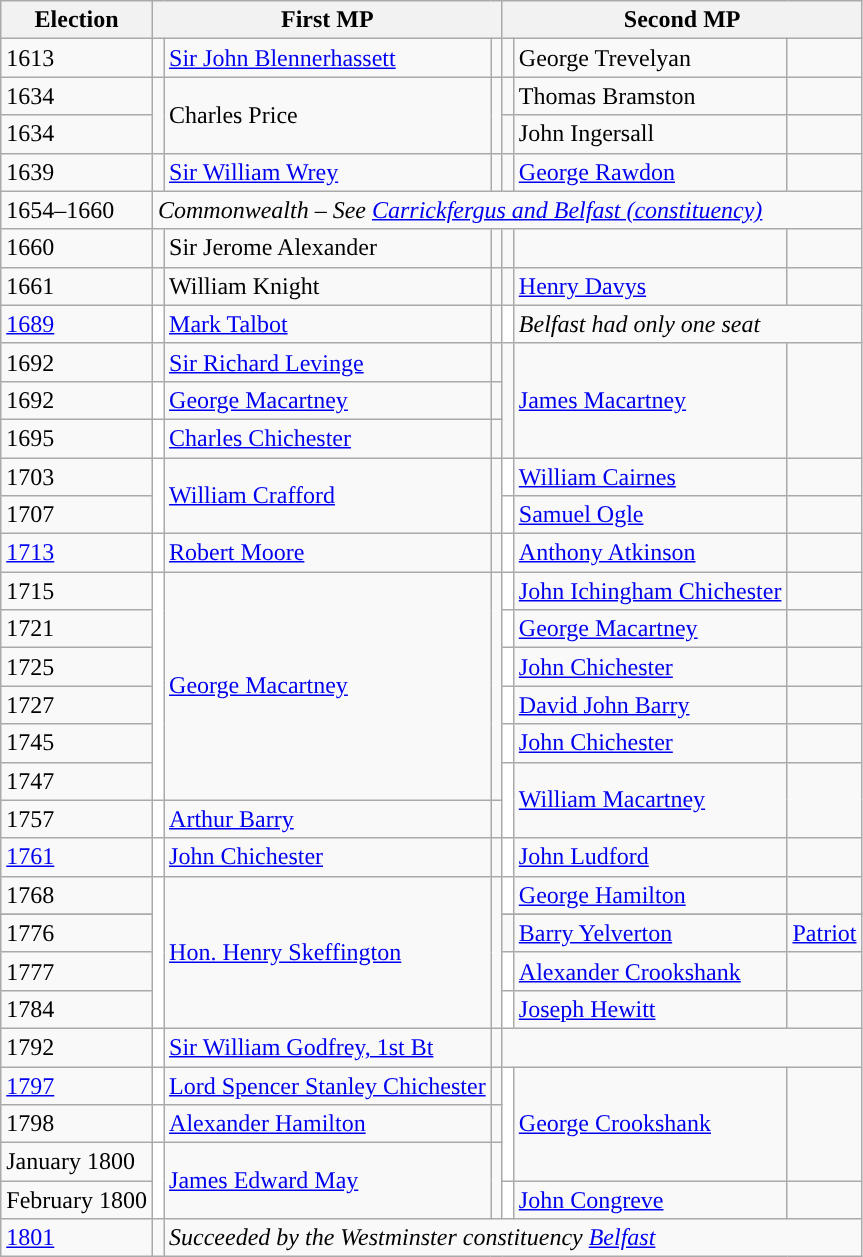<table class="wikitable">
<tr>
<th>Election</th>
<th colspan=3>First MP</th>
<th colspan=3>Second MP</th>
</tr>
<tr>
<td>1613</td>
<td></td>
<td><a href='#'>Sir John Blennerhassett</a></td>
<td></td>
<td></td>
<td>George Trevelyan</td>
<td></td>
</tr>
<tr>
<td>1634</td>
<td rowspan=2></td>
<td rowspan=2>Charles Price</td>
<td rowspan=2></td>
<td></td>
<td>Thomas Bramston</td>
<td></td>
</tr>
<tr>
<td>1634</td>
<td></td>
<td>John Ingersall</td>
<td></td>
</tr>
<tr>
<td>1639</td>
<td></td>
<td><a href='#'>Sir William Wrey</a></td>
<td></td>
<td></td>
<td><a href='#'>George Rawdon</a></td>
<td></td>
</tr>
<tr>
<td>1654–1660</td>
<td colspan=6><em>Commonwealth</em> – <em>See <a href='#'>Carrickfergus and Belfast (constituency)</a></em></td>
</tr>
<tr>
<td>1660</td>
<td></td>
<td>Sir Jerome Alexander</td>
<td></td>
<td></td>
<td></td>
<td></td>
</tr>
<tr>
<td>1661</td>
<td></td>
<td>William Knight</td>
<td></td>
<td></td>
<td><a href='#'>Henry Davys</a></td>
<td></td>
</tr>
<tr>
<td><a href='#'>1689</a></td>
<td style="background-color: white"></td>
<td><a href='#'>Mark Talbot</a></td>
<td></td>
<td style="background-color: white"></td>
<td colspan="2"><em>Belfast had only one seat</em></td>
</tr>
<tr>
<td>1692</td>
<td></td>
<td><a href='#'>Sir Richard Levinge</a></td>
<td></td>
<td rowspan=3></td>
<td rowspan=3><a href='#'>James Macartney</a></td>
<td rowspan=3></td>
</tr>
<tr>
<td>1692</td>
<td style="background-color: white"></td>
<td><a href='#'>George Macartney</a></td>
<td></td>
</tr>
<tr>
<td>1695</td>
<td style="background-color: white"></td>
<td><a href='#'>Charles Chichester</a></td>
<td></td>
</tr>
<tr>
<td>1703</td>
<td rowspan="2" style="background-color: white"></td>
<td rowspan="2"><a href='#'>William Crafford</a></td>
<td rowspan="2"></td>
<td style="background-color: white"></td>
<td><a href='#'>William Cairnes</a></td>
<td></td>
</tr>
<tr>
<td>1707</td>
<td style="background-color: white"></td>
<td><a href='#'>Samuel Ogle</a></td>
<td></td>
</tr>
<tr>
<td><a href='#'>1713</a></td>
<td style="background-color: white"></td>
<td><a href='#'>Robert Moore</a></td>
<td></td>
<td style="background-color: white"></td>
<td><a href='#'>Anthony Atkinson</a></td>
<td></td>
</tr>
<tr>
<td>1715</td>
<td rowspan="6" style="background-color: white"></td>
<td rowspan="6"><a href='#'>George Macartney</a></td>
<td rowspan="6"></td>
<td style="background-color: white"></td>
<td><a href='#'>John Ichingham Chichester</a></td>
<td></td>
</tr>
<tr>
<td>1721</td>
<td style="background-color: white"></td>
<td><a href='#'>George Macartney</a></td>
<td></td>
</tr>
<tr>
<td>1725</td>
<td style="background-color: white"></td>
<td><a href='#'>John Chichester</a></td>
<td></td>
</tr>
<tr>
<td>1727</td>
<td style="background-color: white"></td>
<td><a href='#'>David John Barry</a></td>
<td></td>
</tr>
<tr>
<td>1745</td>
<td style="background-color: white"></td>
<td><a href='#'>John Chichester</a></td>
<td></td>
</tr>
<tr>
<td>1747</td>
<td rowspan="2" style="background-color: white"></td>
<td rowspan="2"><a href='#'>William Macartney</a></td>
<td rowspan="2"></td>
</tr>
<tr>
<td>1757</td>
<td style="background-color: white"></td>
<td><a href='#'>Arthur Barry</a></td>
<td></td>
</tr>
<tr>
<td><a href='#'>1761</a></td>
<td style="background-color: white"></td>
<td><a href='#'>John Chichester</a></td>
<td></td>
<td style="background-color: white"></td>
<td><a href='#'>John Ludford</a></td>
<td></td>
</tr>
<tr>
<td>1768</td>
<td rowspan="5" style="background-color: white"></td>
<td rowspan="5"><a href='#'>Hon. Henry Skeffington</a></td>
<td rowspan="5"></td>
<td style="background-color: white"></td>
<td><a href='#'>George Hamilton</a></td>
<td></td>
</tr>
<tr>
</tr>
<tr>
<td>1776</td>
<td style="background-color: "></td>
<td><a href='#'>Barry Yelverton</a></td>
<td><a href='#'>Patriot</a></td>
</tr>
<tr>
<td>1777</td>
<td style="background-color: white"></td>
<td><a href='#'>Alexander Crookshank</a></td>
<td></td>
</tr>
<tr>
<td>1784</td>
<td style="background-color: white"></td>
<td><a href='#'>Joseph Hewitt</a></td>
<td></td>
</tr>
<tr>
<td>1792</td>
<td style="background-color: white"></td>
<td><a href='#'>Sir William Godfrey, 1st Bt</a></td>
<td></td>
</tr>
<tr>
<td><a href='#'>1797</a></td>
<td style="background-color: white"></td>
<td><a href='#'>Lord Spencer Stanley Chichester</a></td>
<td></td>
<td rowspan="3" style="background-color: white"></td>
<td rowspan="3"><a href='#'>George Crookshank</a></td>
<td rowspan="3"></td>
</tr>
<tr>
<td>1798</td>
<td style="background-color: white"></td>
<td><a href='#'>Alexander Hamilton</a></td>
<td></td>
</tr>
<tr>
<td>January 1800</td>
<td rowspan="2" style="background-color: white"></td>
<td rowspan="2"><a href='#'>James Edward May</a></td>
<td rowspan="2"></td>
</tr>
<tr>
<td>February 1800</td>
<td style="background-color: white"></td>
<td><a href='#'>John Congreve</a></td>
<td></td>
</tr>
<tr>
<td><a href='#'>1801</a></td>
<td></td>
<td colspan="5"><em>Succeeded by the Westminster constituency <a href='#'>Belfast</a></em></td>
</tr>
</table>
